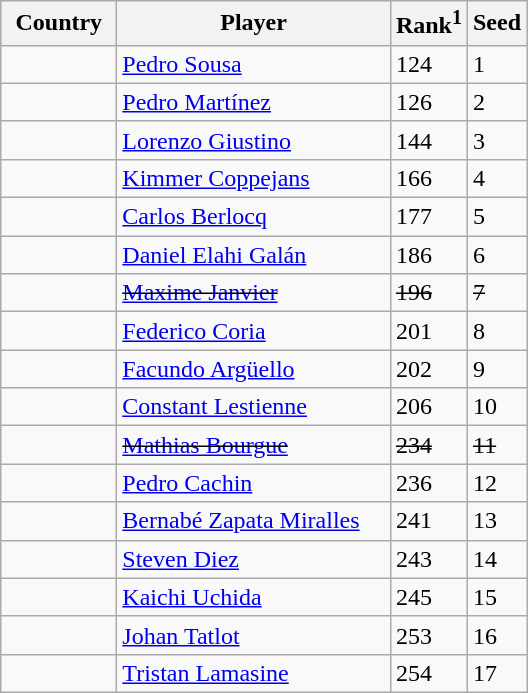<table class="sortable wikitable">
<tr>
<th width="70">Country</th>
<th width="175">Player</th>
<th>Rank<sup>1</sup></th>
<th>Seed</th>
</tr>
<tr>
<td></td>
<td><a href='#'>Pedro Sousa</a></td>
<td>124</td>
<td>1</td>
</tr>
<tr>
<td></td>
<td><a href='#'>Pedro Martínez</a></td>
<td>126</td>
<td>2</td>
</tr>
<tr>
<td></td>
<td><a href='#'>Lorenzo Giustino</a></td>
<td>144</td>
<td>3</td>
</tr>
<tr>
<td></td>
<td><a href='#'>Kimmer Coppejans</a></td>
<td>166</td>
<td>4</td>
</tr>
<tr>
<td></td>
<td><a href='#'>Carlos Berlocq</a></td>
<td>177</td>
<td>5</td>
</tr>
<tr>
<td></td>
<td><a href='#'>Daniel Elahi Galán</a></td>
<td>186</td>
<td>6</td>
</tr>
<tr>
<td><s></s></td>
<td><s><a href='#'>Maxime Janvier</a></s></td>
<td><s>196</s></td>
<td><s>7</s></td>
</tr>
<tr>
<td></td>
<td><a href='#'>Federico Coria</a></td>
<td>201</td>
<td>8</td>
</tr>
<tr>
<td></td>
<td><a href='#'>Facundo Argüello</a></td>
<td>202</td>
<td>9</td>
</tr>
<tr>
<td></td>
<td><a href='#'>Constant Lestienne</a></td>
<td>206</td>
<td>10</td>
</tr>
<tr>
<td><s></s></td>
<td><s><a href='#'>Mathias Bourgue</a></s></td>
<td><s>234</s></td>
<td><s>11</s></td>
</tr>
<tr>
<td></td>
<td><a href='#'>Pedro Cachin</a></td>
<td>236</td>
<td>12</td>
</tr>
<tr>
<td></td>
<td><a href='#'>Bernabé Zapata Miralles</a></td>
<td>241</td>
<td>13</td>
</tr>
<tr>
<td></td>
<td><a href='#'>Steven Diez</a></td>
<td>243</td>
<td>14</td>
</tr>
<tr>
<td></td>
<td><a href='#'>Kaichi Uchida</a></td>
<td>245</td>
<td>15</td>
</tr>
<tr>
<td></td>
<td><a href='#'>Johan Tatlot</a></td>
<td>253</td>
<td>16</td>
</tr>
<tr>
<td></td>
<td><a href='#'>Tristan Lamasine</a></td>
<td>254</td>
<td>17</td>
</tr>
</table>
